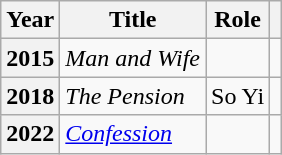<table class="wikitable plainrowheaders sortable">
<tr>
<th scope="col">Year</th>
<th scope="col">Title</th>
<th scope="col">Role</th>
<th scope="col" class="unsortable"></th>
</tr>
<tr>
<th scope="row">2015</th>
<td><em>Man and Wife</em></td>
<td></td>
<td style="text-align:center"></td>
</tr>
<tr>
<th scope="row">2018</th>
<td><em>The Pension</em></td>
<td>So Yi</td>
<td style="text-align:center"></td>
</tr>
<tr>
<th scope="row">2022</th>
<td><em><a href='#'>Confession</a></em></td>
<td></td>
<td style="text-align:center"></td>
</tr>
</table>
